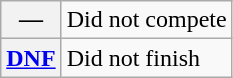<table class="wikitable">
<tr>
<th scope="row">—</th>
<td>Did not compete</td>
</tr>
<tr>
<th scope="row"><a href='#'>DNF</a></th>
<td>Did not finish</td>
</tr>
</table>
